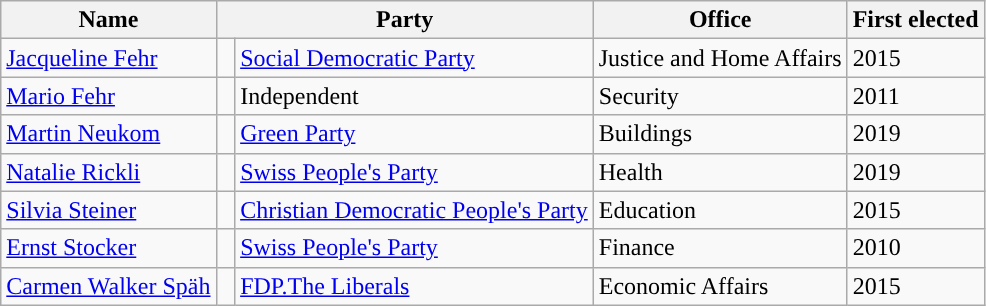<table class="wikitable sortable">
<tr>
<th>Name</th>
<th colspan=2>Party</th>
<th>Office</th>
<th>First elected</th>
</tr>
<tr>
<td><a href='#'>Jacqueline Fehr</a></td>
<td width=5px style="background-color: "></td>
<td><a href='#'>Social Democratic Party</a></td>
<td>Justice and Home Affairs</td>
<td>2015</td>
</tr>
<tr>
<td><a href='#'>Mario Fehr</a></td>
<td style="background-color: "></td>
<td>Independent</td>
<td>Security</td>
<td>2011</td>
</tr>
<tr>
<td><a href='#'>Martin Neukom</a></td>
<td style="background-color: "></td>
<td><a href='#'>Green Party</a></td>
<td>Buildings</td>
<td>2019</td>
</tr>
<tr>
<td><a href='#'>Natalie Rickli</a></td>
<td style="background-color: "></td>
<td><a href='#'>Swiss People's Party</a></td>
<td>Health</td>
<td>2019</td>
</tr>
<tr>
<td><a href='#'>Silvia Steiner</a></td>
<td style="background-color: "></td>
<td><a href='#'>Christian Democratic People's Party</a></td>
<td>Education</td>
<td>2015</td>
</tr>
<tr>
<td><a href='#'>Ernst Stocker</a></td>
<td style="background-color: "></td>
<td><a href='#'>Swiss People's Party</a></td>
<td>Finance</td>
<td>2010</td>
</tr>
<tr>
<td><a href='#'>Carmen Walker Späh</a></td>
<td style="background-color: "></td>
<td><a href='#'>FDP.The Liberals</a></td>
<td>Economic Affairs</td>
<td>2015</td>
</tr>
</table>
